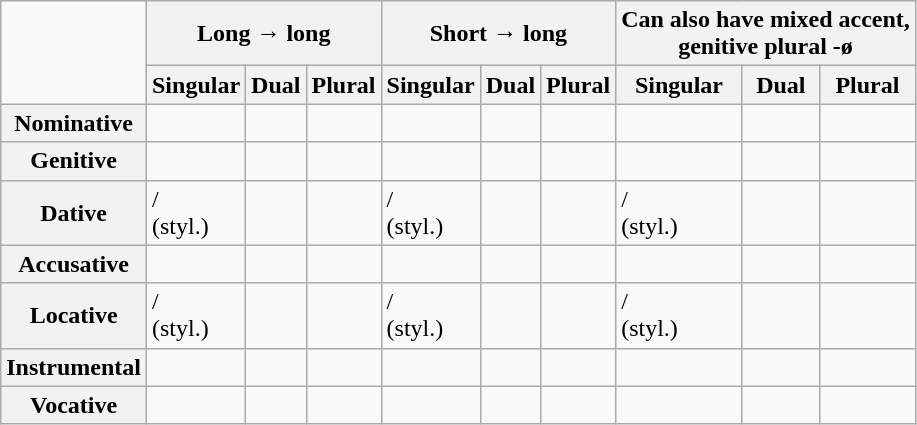<table class="wikitable">
<tr>
<td rowspan="2"></td>
<th colspan="3">Long → long</th>
<th colspan="3">Short → long</th>
<th colspan="3">Can also have mixed accent,<br>genitive plural -ø</th>
</tr>
<tr>
<th>Singular</th>
<th>Dual</th>
<th>Plural</th>
<th>Singular</th>
<th>Dual</th>
<th>Plural</th>
<th>Singular</th>
<th>Dual</th>
<th>Plural</th>
</tr>
<tr>
<th>Nominative</th>
<td></td>
<td></td>
<td></td>
<td></td>
<td></td>
<td></td>
<td></td>
<td></td>
<td></td>
</tr>
<tr>
<th>Genitive</th>
<td></td>
<td></td>
<td></td>
<td></td>
<td></td>
<td></td>
<td></td>
<td></td>
<td></td>
</tr>
<tr>
<th>Dative</th>
<td> /<br> (styl.)</td>
<td></td>
<td></td>
<td> /<br> (styl.)</td>
<td></td>
<td></td>
<td> /<br> (styl.)</td>
<td></td>
<td></td>
</tr>
<tr>
<th>Accusative</th>
<td></td>
<td></td>
<td></td>
<td></td>
<td></td>
<td></td>
<td></td>
<td></td>
<td></td>
</tr>
<tr>
<th>Locative</th>
<td> /<br> (styl.)</td>
<td></td>
<td></td>
<td> /<br> (styl.)</td>
<td></td>
<td></td>
<td> /<br> (styl.)</td>
<td></td>
<td></td>
</tr>
<tr>
<th>Instrumental</th>
<td></td>
<td></td>
<td></td>
<td></td>
<td></td>
<td></td>
<td></td>
<td></td>
<td></td>
</tr>
<tr>
<th>Vocative</th>
<td></td>
<td></td>
<td></td>
<td></td>
<td></td>
<td></td>
<td></td>
<td></td>
<td></td>
</tr>
</table>
